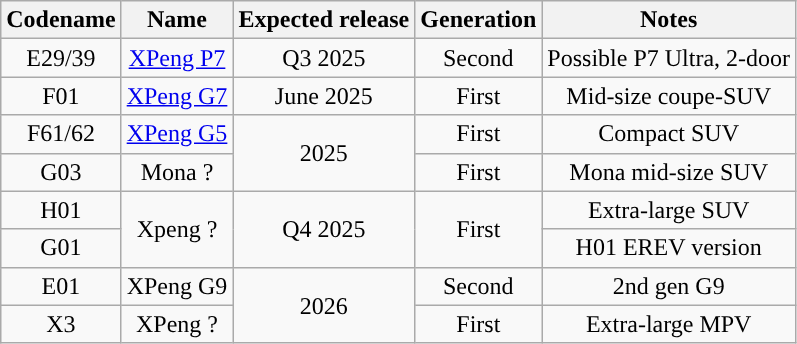<table class="wikitable" style="text-align: center;">
<tr>
<th>Codename</th>
<th>Name</th>
<th>Expected release</th>
<th>Generation</th>
<th>Notes</th>
</tr>
<tr>
<td>E29/39</td>
<td><a href='#'>XPeng P7</a></td>
<td>Q3 2025</td>
<td>Second</td>
<td>Possible P7 Ultra, 2-door</td>
</tr>
<tr>
<td>F01</td>
<td><a href='#'>XPeng G7</a></td>
<td>June 2025</td>
<td>First</td>
<td>Mid-size coupe-SUV</td>
</tr>
<tr>
<td>F61/62</td>
<td><a href='#'>XPeng G5</a></td>
<td rowspan="2">2025</td>
<td>First</td>
<td>Compact SUV</td>
</tr>
<tr>
<td>G03</td>
<td>Mona ?</td>
<td>First</td>
<td>Mona mid-size SUV</td>
</tr>
<tr>
<td>H01</td>
<td rowspan="2">Xpeng ?</td>
<td rowspan="2">Q4 2025</td>
<td rowspan="2">First</td>
<td>Extra-large SUV</td>
</tr>
<tr>
<td>G01</td>
<td>H01 EREV version</td>
</tr>
<tr>
<td>E01</td>
<td>XPeng G9</td>
<td rowspan="2">2026</td>
<td>Second</td>
<td>2nd gen G9</td>
</tr>
<tr>
<td>X3</td>
<td>XPeng ?</td>
<td>First</td>
<td>Extra-large MPV</td>
</tr>
</table>
